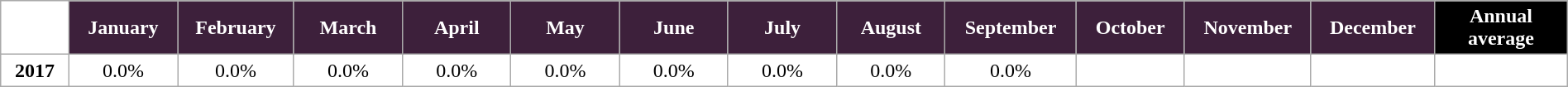<table class="wikitable" style="width:100%; margin:auto; background:#ffffff;">
<tr>
<th style="background:#FFFFFF; color:#FFFFFF;" width="35px"></th>
<th style="background:#3D203B; color:#FFFFFF;" width="60px">January</th>
<th style="background:#3D203B; color:#FFFFFF;" width="60px">February</th>
<th style="background:#3D203B; color:#FFFFFF;" width="60px">March</th>
<th style="background:#3D203B; color:#FFFFFF;" width="60px">April</th>
<th style="background:#3D203B; color:#FFFFFF;" width="60px">May</th>
<th style="background:#3D203B; color:#FFFFFF;" width="60px">June</th>
<th style="background:#3D203B; color:#FFFFFF;" width="60px">July</th>
<th style="background:#3D203B; color:#FFFFFF;" width="60px">August</th>
<th style="background:#3D203B; color:#FFFFFF;" width="60px">September</th>
<th style="background:#3D203B; color:#FFFFFF;" width="60px">October</th>
<th style="background:#3D203B; color:#FFFFFF;" width="60px">November</th>
<th style="background:#3D203B; color:#FFFFFF;" width="60px">December</th>
<th style="background:#000000; color:#FFFFFF;" width="75px">Annual average</th>
</tr>
<tr align="center">
<td><strong>2017</strong></td>
<td>0.0%</td>
<td>0.0%</td>
<td>0.0%</td>
<td>0.0%</td>
<td>0.0%</td>
<td>0.0%</td>
<td>0.0%</td>
<td>0.0%</td>
<td>0.0%</td>
<td></td>
<td></td>
<td></td>
<td></td>
</tr>
</table>
